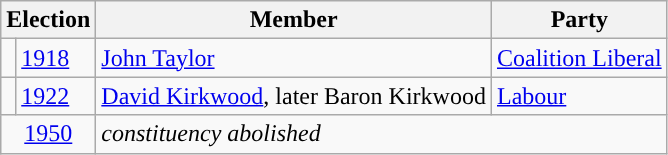<table class="wikitable">
<tr>
<th colspan="2">Election</th>
<th>Member</th>
<th>Party</th>
</tr>
<tr>
<td style="color:inherit;background-color: "></td>
<td><a href='#'>1918</a></td>
<td><a href='#'>John Taylor</a></td>
<td><a href='#'>Coalition Liberal</a></td>
</tr>
<tr>
<td style="color:inherit;background-color: "></td>
<td><a href='#'>1922</a></td>
<td><a href='#'>David Kirkwood</a>, later Baron Kirkwood</td>
<td><a href='#'>Labour</a></td>
</tr>
<tr>
<td colspan="2" align="center"><a href='#'>1950</a></td>
<td colspan="2"><em>constituency abolished</em></td>
</tr>
</table>
